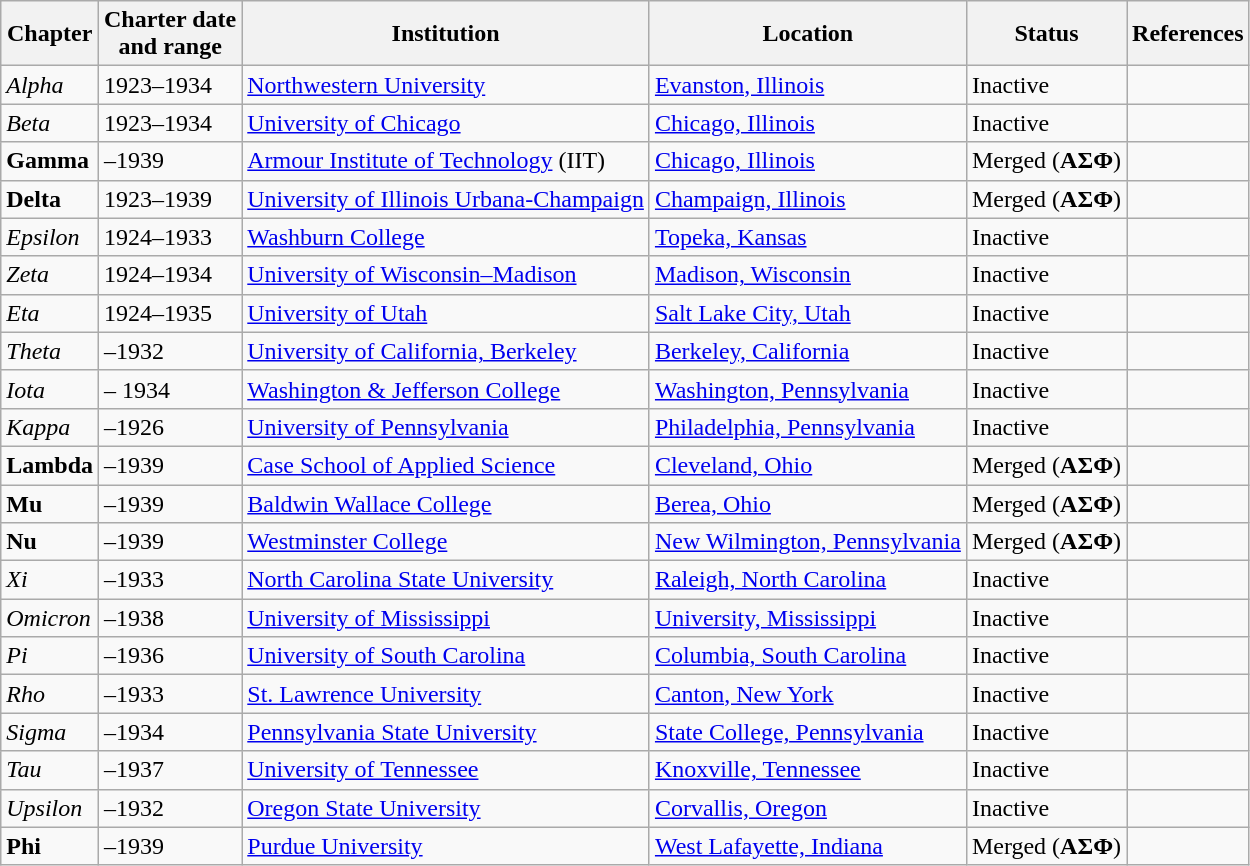<table class="wikitable sortable">
<tr>
<th>Chapter</th>
<th>Charter date<br>and range</th>
<th>Institution</th>
<th>Location</th>
<th>Status</th>
<th>References</th>
</tr>
<tr>
<td><em>Alpha</em></td>
<td>1923–1934</td>
<td><a href='#'>Northwestern University</a></td>
<td><a href='#'>Evanston, Illinois</a></td>
<td>Inactive</td>
<td></td>
</tr>
<tr>
<td><em>Beta</em></td>
<td>1923–1934</td>
<td><a href='#'>University of Chicago</a></td>
<td><a href='#'>Chicago, Illinois</a></td>
<td>Inactive</td>
<td></td>
</tr>
<tr>
<td><strong>Gamma</strong></td>
<td>–1939</td>
<td><a href='#'>Armour Institute of Technology</a> (IIT)</td>
<td><a href='#'>Chicago, Illinois</a></td>
<td>Merged (<strong>ΑΣΦ</strong>)</td>
<td></td>
</tr>
<tr>
<td><strong>Delta</strong></td>
<td>1923–1939</td>
<td><a href='#'>University of Illinois Urbana-Champaign</a></td>
<td><a href='#'>Champaign, Illinois</a></td>
<td>Merged (<strong>ΑΣΦ</strong>)</td>
<td></td>
</tr>
<tr>
<td><em>Epsilon</em></td>
<td>1924–1933</td>
<td><a href='#'>Washburn College</a></td>
<td><a href='#'>Topeka, Kansas</a></td>
<td>Inactive</td>
<td></td>
</tr>
<tr>
<td><em>Zeta</em></td>
<td>1924–1934</td>
<td><a href='#'>University of Wisconsin–Madison</a></td>
<td><a href='#'>Madison, Wisconsin</a></td>
<td>Inactive</td>
<td></td>
</tr>
<tr>
<td><em>Eta</em></td>
<td>1924–1935</td>
<td><a href='#'>University of Utah</a></td>
<td><a href='#'>Salt Lake City, Utah</a></td>
<td>Inactive</td>
<td></td>
</tr>
<tr>
<td><em>Theta</em></td>
<td>–1932</td>
<td><a href='#'>University of California, Berkeley</a></td>
<td><a href='#'>Berkeley, California</a></td>
<td>Inactive</td>
<td></td>
</tr>
<tr>
<td><em>Iota</em></td>
<td> – 1934</td>
<td><a href='#'>Washington & Jefferson College</a></td>
<td><a href='#'>Washington, Pennsylvania</a></td>
<td>Inactive</td>
<td></td>
</tr>
<tr>
<td><em>Kappa</em></td>
<td>–1926</td>
<td><a href='#'>University of Pennsylvania</a></td>
<td><a href='#'>Philadelphia, Pennsylvania</a></td>
<td>Inactive</td>
<td></td>
</tr>
<tr>
<td><strong>Lambda</strong></td>
<td>–1939</td>
<td><a href='#'>Case School of Applied Science</a></td>
<td><a href='#'>Cleveland, Ohio</a></td>
<td>Merged (<strong>ΑΣΦ</strong>)</td>
<td> </td>
</tr>
<tr>
<td><strong>Mu</strong></td>
<td>–1939</td>
<td><a href='#'>Baldwin Wallace College</a></td>
<td><a href='#'>Berea, Ohio</a></td>
<td>Merged (<strong>ΑΣΦ</strong>)</td>
<td></td>
</tr>
<tr>
<td><strong>Nu</strong></td>
<td>–1939</td>
<td><a href='#'>Westminster College</a></td>
<td><a href='#'>New Wilmington, Pennsylvania</a></td>
<td>Merged (<strong>ΑΣΦ</strong>)</td>
<td></td>
</tr>
<tr>
<td><em>Xi</em></td>
<td>–1933</td>
<td><a href='#'>North Carolina State University</a></td>
<td><a href='#'>Raleigh, North Carolina</a></td>
<td>Inactive</td>
<td> </td>
</tr>
<tr>
<td><em>Omicron</em></td>
<td>–1938</td>
<td><a href='#'>University of Mississippi</a></td>
<td><a href='#'>University, Mississippi</a></td>
<td>Inactive</td>
<td></td>
</tr>
<tr>
<td><em>Pi</em></td>
<td>–1936</td>
<td><a href='#'>University of South Carolina</a></td>
<td><a href='#'>Columbia, South Carolina</a></td>
<td>Inactive</td>
<td></td>
</tr>
<tr>
<td><em>Rho</em></td>
<td>–1933</td>
<td><a href='#'>St. Lawrence University</a></td>
<td><a href='#'>Canton, New York</a></td>
<td>Inactive</td>
<td></td>
</tr>
<tr>
<td><em>Sigma</em></td>
<td>–1934</td>
<td><a href='#'>Pennsylvania State University</a></td>
<td><a href='#'>State College, Pennsylvania</a></td>
<td>Inactive</td>
<td></td>
</tr>
<tr>
<td><em>Tau</em></td>
<td>–1937</td>
<td><a href='#'>University of Tennessee</a></td>
<td><a href='#'>Knoxville, Tennessee</a></td>
<td>Inactive</td>
<td></td>
</tr>
<tr>
<td><em>Upsilon</em></td>
<td>–1932</td>
<td><a href='#'>Oregon State University</a></td>
<td><a href='#'>Corvallis, Oregon</a></td>
<td>Inactive</td>
<td></td>
</tr>
<tr>
<td><strong>Phi</strong></td>
<td>–1939</td>
<td><a href='#'>Purdue University</a></td>
<td><a href='#'>West Lafayette, Indiana</a></td>
<td>Merged (<strong>ΑΣΦ</strong>)</td>
<td></td>
</tr>
</table>
